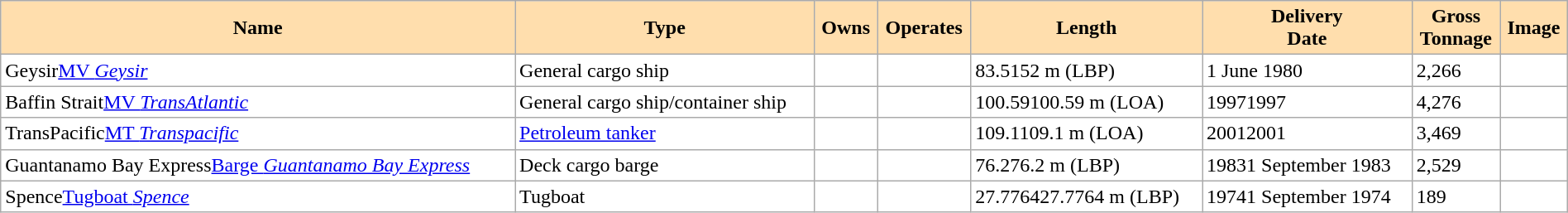<table class="wikitable sortable"  width="100%" style="background:#ffffff;">
<tr>
<th align="left" style="background:#ffdead;">Name</th>
<th align="left" style="background:#ffdead;">Type</th>
<th align="left" style="background:#ffdead;"  class="unsortable">Owns</th>
<th align="left" style="background:#ffdead;"  class="unsortable">Operates</th>
<th align="left" style="background:#ffdead;">Length</th>
<th align="left" style="background:#ffdead;">Delivery<br>Date</th>
<th align="left" style="background:#ffdead;">Gross<br>Tonnage</th>
<th align="left" style="background:#ffdead;" class="unsortable">Image</th>
</tr>
<tr>
<td><span>Geysir</span><a href='#'>MV <em>Geysir</em></a></td>
<td>General cargo ship</td>
<td></td>
<td></td>
<td>83.5152 m (LBP)</td>
<td>1 June 1980</td>
<td>2,266</td>
<td></td>
</tr>
<tr>
<td><span>Baffin Strait</span><a href='#'>MV <em>TransAtlantic</em></a></td>
<td>General cargo ship/container ship</td>
<td></td>
<td></td>
<td><span>100.59</span>100.59 m (LOA)</td>
<td><span>1997</span>1997</td>
<td>4,276</td>
<td></td>
</tr>
<tr>
<td><span>TransPacific</span><a href='#'>MT <em>Transpacific</em></a></td>
<td><a href='#'>Petroleum tanker</a></td>
<td></td>
<td></td>
<td><span>109.1</span>109.1 m (LOA)</td>
<td><span>2001</span>2001</td>
<td>3,469</td>
<td></td>
</tr>
<tr>
<td><span>Guantanamo Bay Express</span><a href='#'>Barge <em>Guantanamo Bay Express</em></a></td>
<td>Deck cargo barge</td>
<td></td>
<td></td>
<td><span>76.2</span>76.2 m (LBP)</td>
<td><span>1983</span>1 September 1983</td>
<td>2,529</td>
<td></td>
</tr>
<tr>
<td><span>Spence</span><a href='#'>Tugboat <em>Spence</em></a></td>
<td>Tugboat</td>
<td></td>
<td></td>
<td><span>27.7764</span>27.7764 m (LBP)</td>
<td><span>1974</span>1 September 1974</td>
<td>189</td>
<td></td>
</tr>
</table>
